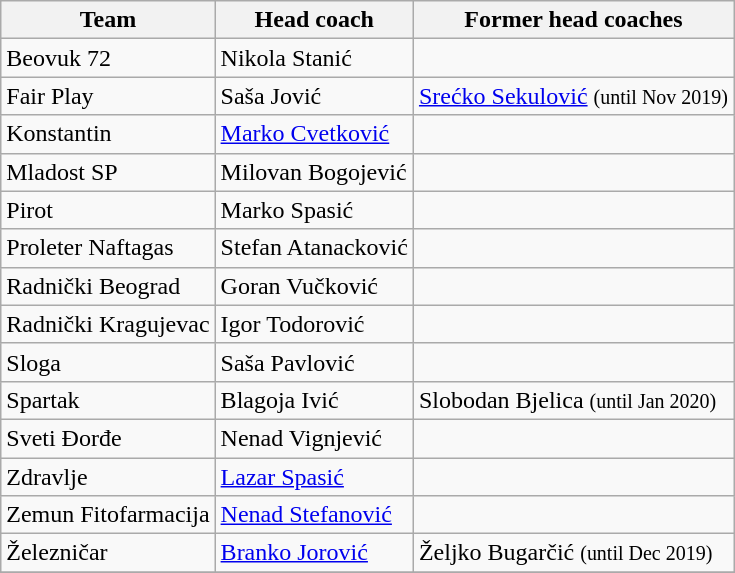<table class="wikitable sortable">
<tr>
<th>Team</th>
<th>Head coach</th>
<th>Former head coaches</th>
</tr>
<tr>
<td>Beovuk 72</td>
<td> Nikola Stanić</td>
<td></td>
</tr>
<tr>
<td>Fair Play</td>
<td> Saša Jović</td>
<td><a href='#'>Srećko Sekulović</a>  <small>(until Nov 2019)</small></td>
</tr>
<tr>
<td>Konstantin</td>
<td> <a href='#'>Marko Cvetković</a></td>
<td></td>
</tr>
<tr>
<td>Mladost SP</td>
<td> Milovan Bogojević</td>
<td></td>
</tr>
<tr>
<td>Pirot</td>
<td> Marko Spasić</td>
<td></td>
</tr>
<tr>
<td>Proleter Naftagas</td>
<td> Stefan Atanacković</td>
<td></td>
</tr>
<tr>
<td>Radnički Beograd</td>
<td> Goran Vučković</td>
<td></td>
</tr>
<tr>
<td>Radnički Kragujevac</td>
<td> Igor Todorović</td>
<td></td>
</tr>
<tr>
<td>Sloga</td>
<td> Saša Pavlović</td>
<td></td>
</tr>
<tr>
<td>Spartak</td>
<td> Blagoja Ivić</td>
<td>Slobodan Bjelica <small>(until Jan 2020)</small></td>
</tr>
<tr>
<td>Sveti Đorđe</td>
<td> Nenad Vignjević</td>
<td></td>
</tr>
<tr>
<td>Zdravlje</td>
<td> <a href='#'>Lazar Spasić</a></td>
<td></td>
</tr>
<tr>
<td>Zemun Fitofarmacija</td>
<td> <a href='#'>Nenad Stefanović</a></td>
<td></td>
</tr>
<tr>
<td>Železničar</td>
<td> <a href='#'>Branko Jorović</a></td>
<td> Željko Bugarčić <small>(until Dec 2019)</small></td>
</tr>
<tr>
</tr>
</table>
